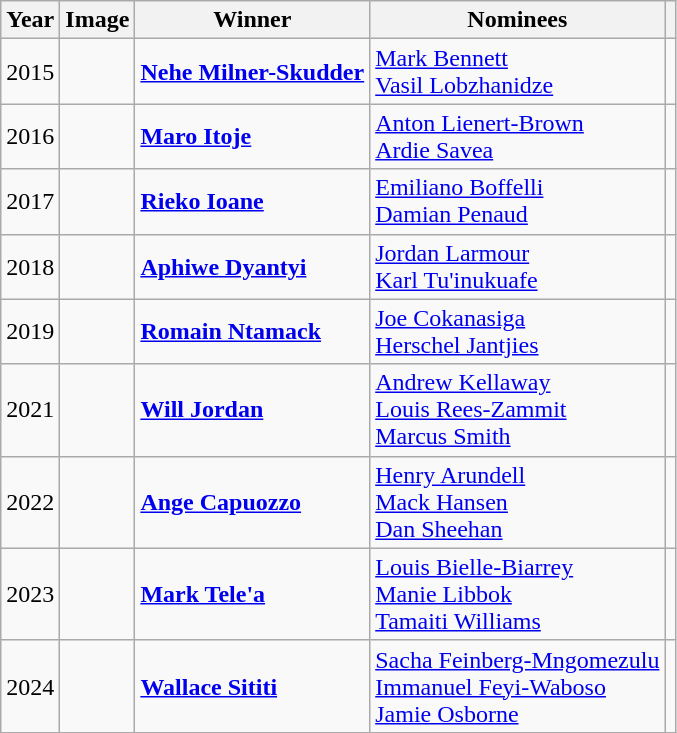<table class=wikitable>
<tr>
<th>Year</th>
<th scope=col class=unsortable>Image</th>
<th>Winner</th>
<th>Nominees</th>
<th></th>
</tr>
<tr>
<td>2015</td>
<td></td>
<td> <strong><a href='#'>Nehe Milner-Skudder</a></strong></td>
<td> <a href='#'>Mark Bennett</a><br> <a href='#'>Vasil Lobzhanidze</a></td>
<td></td>
</tr>
<tr>
<td>2016</td>
<td></td>
<td> <strong><a href='#'>Maro Itoje</a></strong></td>
<td> <a href='#'>Anton Lienert-Brown</a><br> <a href='#'>Ardie Savea</a></td>
<td></td>
</tr>
<tr>
<td>2017</td>
<td></td>
<td> <strong><a href='#'>Rieko Ioane</a></strong></td>
<td> <a href='#'>Emiliano Boffelli</a><br> <a href='#'>Damian Penaud</a></td>
<td></td>
</tr>
<tr>
<td>2018</td>
<td></td>
<td> <strong><a href='#'>Aphiwe Dyantyi</a></strong></td>
<td> <a href='#'>Jordan Larmour</a><br> <a href='#'>Karl Tu'inukuafe</a></td>
<td></td>
</tr>
<tr>
<td>2019</td>
<td></td>
<td> <strong><a href='#'>Romain Ntamack</a></strong></td>
<td> <a href='#'>Joe Cokanasiga</a><br> <a href='#'>Herschel Jantjies</a></td>
<td></td>
</tr>
<tr>
<td>2021</td>
<td></td>
<td> <strong><a href='#'>Will Jordan</a></strong></td>
<td> <a href='#'>Andrew Kellaway</a><br> <a href='#'>Louis Rees-Zammit</a><br> <a href='#'>Marcus Smith</a></td>
<td></td>
</tr>
<tr>
<td>2022</td>
<td></td>
<td> <strong><a href='#'>Ange Capuozzo</a></strong></td>
<td> <a href='#'>Henry Arundell</a><br> <a href='#'>Mack Hansen</a><br> <a href='#'>Dan Sheehan</a></td>
<td></td>
</tr>
<tr>
<td>2023</td>
<td></td>
<td> <strong><a href='#'>Mark Tele'a</a></strong></td>
<td> <a href='#'>Louis Bielle-Biarrey</a><br> <a href='#'>Manie Libbok</a><br> <a href='#'>Tamaiti Williams</a></td>
<td></td>
</tr>
<tr>
<td>2024</td>
<td></td>
<td> <strong><a href='#'>Wallace Sititi</a></strong></td>
<td> <a href='#'>Sacha Feinberg-Mngomezulu</a><br> <a href='#'>Immanuel Feyi-Waboso</a><br> <a href='#'>Jamie Osborne</a></td>
<td></td>
</tr>
</table>
